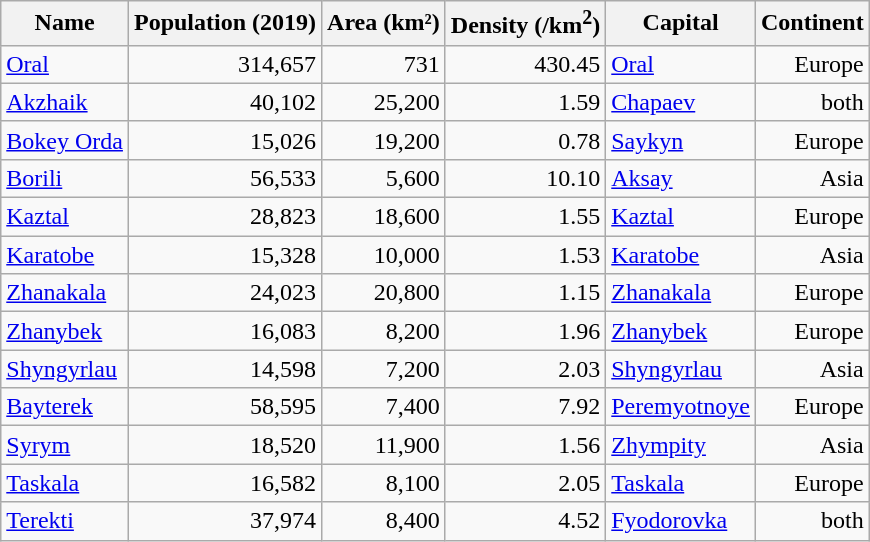<table class="wikitable sortable" style="text-align:right;">
<tr class="hintergrundfarbe5">
<th>Name</th>
<th>Population (2019)</th>
<th>Area (km²)</th>
<th>Density (/km<sup>2</sup>)</th>
<th>Capital</th>
<th>Continent</th>
</tr>
<tr>
<td style="text-align:left;"><a href='#'>Oral</a></td>
<td>314,657</td>
<td>731</td>
<td>430.45</td>
<td style="text-align:left;"><a href='#'>Oral</a></td>
<td>Europe</td>
</tr>
<tr>
<td style="text-align:left;"><a href='#'>Akzhaik</a></td>
<td>40,102</td>
<td>25,200</td>
<td>1.59</td>
<td style="text-align:left;"><a href='#'>Chapaev</a></td>
<td>both</td>
</tr>
<tr>
<td style="text-align:left;"><a href='#'>Bokey Orda</a></td>
<td>15,026</td>
<td>19,200</td>
<td>0.78</td>
<td style="text-align:left;"><a href='#'>Saykyn</a></td>
<td>Europe</td>
</tr>
<tr>
<td style="text-align:left;"><a href='#'>Borili</a></td>
<td>56,533</td>
<td>5,600</td>
<td>10.10</td>
<td style="text-align:left;"><a href='#'>Aksay</a></td>
<td>Asia</td>
</tr>
<tr>
<td style="text-align:left;"><a href='#'>Kaztal</a></td>
<td>28,823</td>
<td>18,600</td>
<td>1.55</td>
<td style="text-align:left;"><a href='#'>Kaztal</a></td>
<td>Europe</td>
</tr>
<tr>
<td style="text-align:left;"><a href='#'>Karatobe</a></td>
<td>15,328</td>
<td>10,000</td>
<td>1.53</td>
<td style="text-align:left;"><a href='#'>Karatobe</a></td>
<td>Asia</td>
</tr>
<tr>
<td style="text-align:left;"><a href='#'>Zhanakala</a></td>
<td>24,023</td>
<td>20,800</td>
<td>1.15</td>
<td style="text-align:left;"><a href='#'>Zhanakala</a></td>
<td>Europe</td>
</tr>
<tr>
<td style="text-align:left;"><a href='#'>Zhanybek</a></td>
<td>16,083</td>
<td>8,200</td>
<td>1.96</td>
<td style="text-align:left;"><a href='#'>Zhanybek</a></td>
<td>Europe</td>
</tr>
<tr>
<td style="text-align:left;"><a href='#'>Shyngyrlau</a></td>
<td>14,598</td>
<td>7,200</td>
<td>2.03</td>
<td style="text-align:left;"><a href='#'>Shyngyrlau</a></td>
<td>Asia</td>
</tr>
<tr>
<td style="text-align:left;"><a href='#'>Bayterek</a></td>
<td>58,595</td>
<td>7,400</td>
<td>7.92</td>
<td style="text-align:left;"><a href='#'>Peremyotnoye</a></td>
<td>Europe</td>
</tr>
<tr>
<td style="text-align:left;"><a href='#'>Syrym</a></td>
<td>18,520</td>
<td>11,900</td>
<td>1.56</td>
<td style="text-align:left;"><a href='#'>Zhympity</a></td>
<td>Asia</td>
</tr>
<tr>
<td style="text-align:left;"><a href='#'>Taskala</a></td>
<td>16,582</td>
<td>8,100</td>
<td>2.05</td>
<td style="text-align:left;"><a href='#'>Taskala</a></td>
<td>Europe</td>
</tr>
<tr>
<td style="text-align:left;"><a href='#'>Terekti</a></td>
<td>37,974</td>
<td>8,400</td>
<td>4.52</td>
<td style="text-align:left;"><a href='#'>Fyodorovka</a></td>
<td>both</td>
</tr>
</table>
